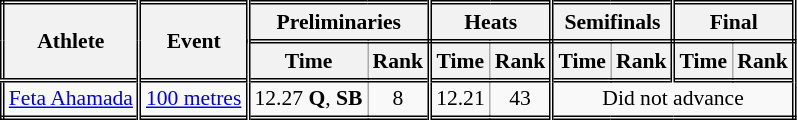<table class=wikitable style="font-size:90%; border: double;">
<tr>
<th rowspan="2" style="border-right:double">Athlete</th>
<th rowspan="2" style="border-right:double">Event</th>
<th colspan="2" style="border-right:double; border-bottom:double;">Preliminaries</th>
<th colspan="2" style="border-right:double; border-bottom:double;">Heats</th>
<th colspan="2" style="border-right:double; border-bottom:double;">Semifinals</th>
<th colspan="2" style="border-right:double; border-bottom:double;">Final</th>
</tr>
<tr>
<th>Time</th>
<th style="border-right:double">Rank</th>
<th>Time</th>
<th style="border-right:double">Rank</th>
<th>Time</th>
<th style="border-right:double">Rank</th>
<th>Time</th>
<th style="border-right:double">Rank</th>
</tr>
<tr style="border-top: double;">
<td style="border-right:double"><a href='#'>Feta Ahamada</a></td>
<td style="border-right:double"><a href='#'>100 metres</a></td>
<td align=center>12.27 <strong>Q</strong>, <strong>SB</strong></td>
<td align=center style="border-right:double">8</td>
<td align=center>12.21</td>
<td align=center style="border-right:double">43</td>
<td colspan="4" align=center>Did not advance</td>
</tr>
</table>
